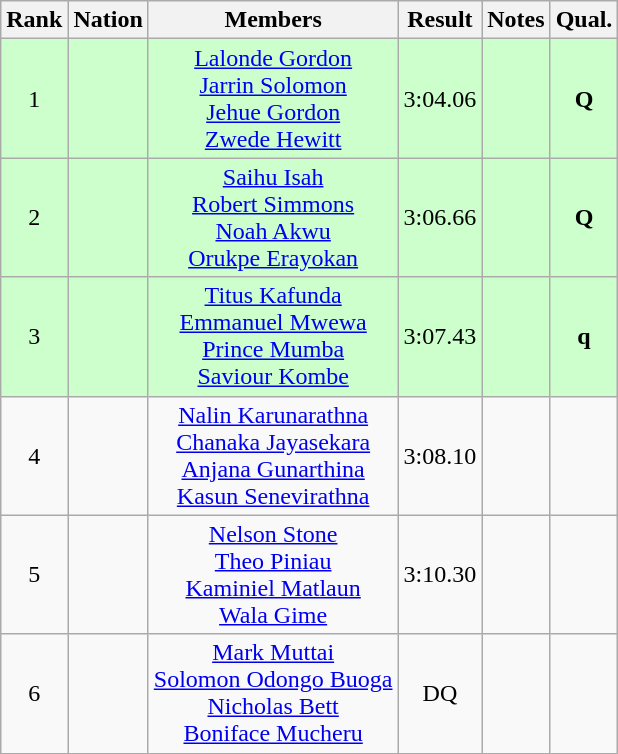<table class="wikitable" style="text-align:center">
<tr>
<th>Rank</th>
<th>Nation</th>
<th>Members</th>
<th>Result</th>
<th>Notes</th>
<th>Qual.</th>
</tr>
<tr bgcolor=ccffcc>
<td>1</td>
<td align="left"></td>
<td><a href='#'>Lalonde Gordon</a><br><a href='#'>Jarrin Solomon</a> <br><a href='#'>Jehue Gordon</a><br><a href='#'>Zwede Hewitt</a></td>
<td>3:04.06</td>
<td></td>
<td><strong>Q</strong></td>
</tr>
<tr bgcolor=ccffcc>
<td>2</td>
<td align="left"></td>
<td><a href='#'>Saihu Isah</a><br><a href='#'>Robert Simmons</a> <br><a href='#'>Noah Akwu</a><br><a href='#'>Orukpe Erayokan</a></td>
<td>3:06.66</td>
<td></td>
<td><strong>Q</strong></td>
</tr>
<tr bgcolor=ccffcc>
<td>3</td>
<td align="left"></td>
<td><a href='#'>Titus Kafunda</a><br><a href='#'>Emmanuel Mwewa</a><br><a href='#'>Prince Mumba</a><br><a href='#'>Saviour Kombe</a></td>
<td>3:07.43</td>
<td></td>
<td><strong>q</strong></td>
</tr>
<tr>
<td>4</td>
<td align="left"></td>
<td><a href='#'>Nalin Karunarathna</a><br><a href='#'>Chanaka Jayasekara</a> <br><a href='#'>Anjana Gunarthina</a> <br><a href='#'>Kasun Senevirathna</a></td>
<td>3:08.10</td>
<td></td>
<td></td>
</tr>
<tr>
<td>5</td>
<td align="left"></td>
<td><a href='#'>Nelson Stone</a><br><a href='#'>Theo Piniau</a><br><a href='#'>Kaminiel Matlaun</a><br><a href='#'>Wala Gime</a></td>
<td>3:10.30</td>
<td></td>
<td></td>
</tr>
<tr>
<td>6</td>
<td align="left"></td>
<td><a href='#'>Mark Muttai</a><br><a href='#'>Solomon Odongo Buoga</a><br><a href='#'>Nicholas Bett</a><br><a href='#'>Boniface Mucheru</a></td>
<td>DQ</td>
<td></td>
<td></td>
</tr>
</table>
